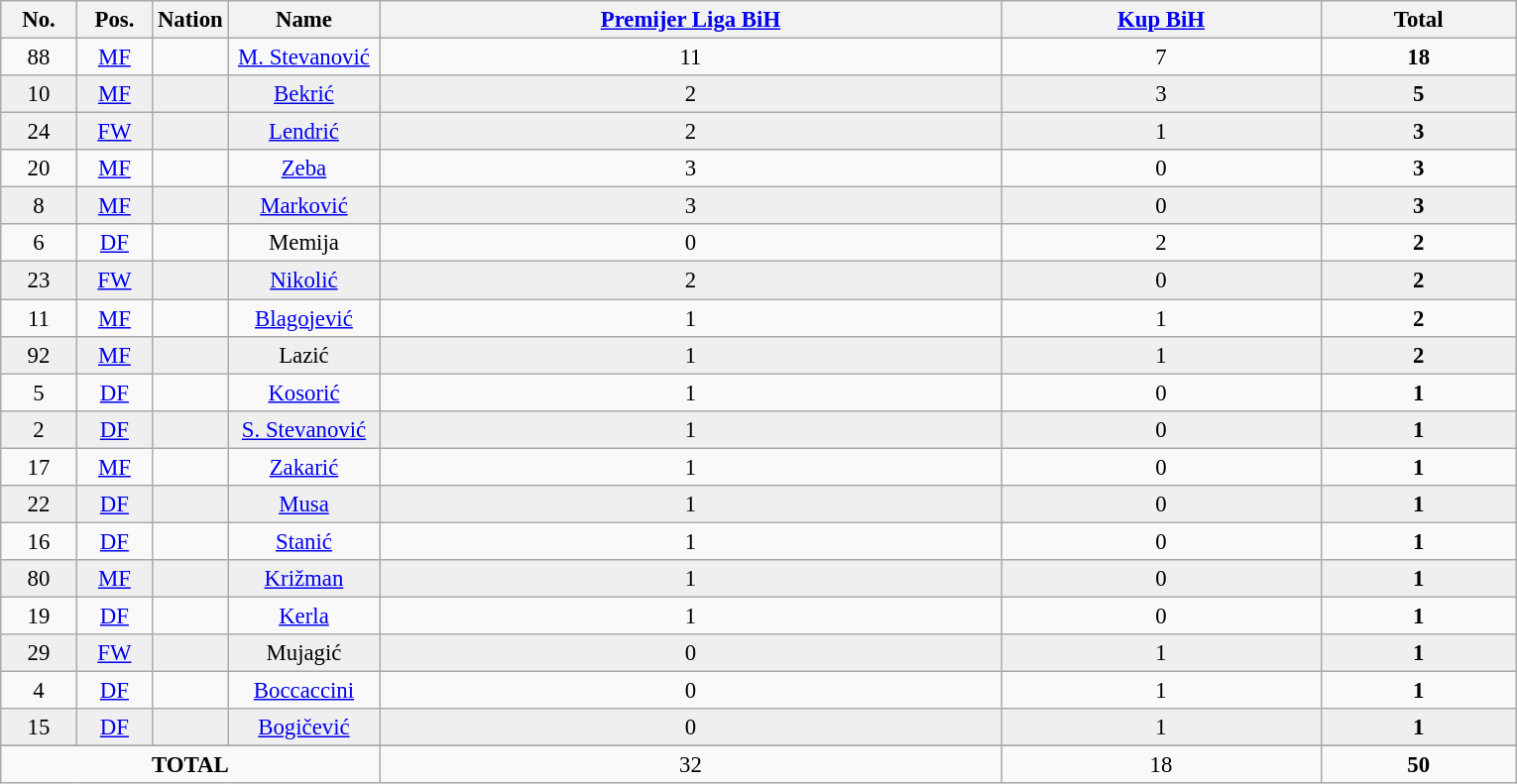<table class="wikitable sortable" style="font-size: 95%; text-align: center;">
<tr>
<th width="5%">No.</th>
<th width="5%">Pos.</th>
<th width="5%">Nation</th>
<th width="10%">Name</th>
<th><a href='#'>Premijer Liga BiH</a></th>
<th><a href='#'>Kup BiH</a></th>
<th>Total</th>
</tr>
<tr>
<td>88</td>
<td><a href='#'>MF</a></td>
<td></td>
<td><a href='#'>M. Stevanović</a></td>
<td>11 </td>
<td>7 </td>
<td><strong>18</strong> </td>
</tr>
<tr bgcolor="#EFEFEF">
<td>10</td>
<td><a href='#'>MF</a></td>
<td></td>
<td><a href='#'>Bekrić</a></td>
<td>2 </td>
<td>3 </td>
<td><strong>5</strong> </td>
</tr>
<tr bgcolor="#EFEFEF">
<td>24</td>
<td><a href='#'>FW</a></td>
<td></td>
<td><a href='#'>Lendrić</a></td>
<td>2 </td>
<td>1 </td>
<td><strong>3</strong> </td>
</tr>
<tr>
<td>20</td>
<td><a href='#'>MF</a></td>
<td></td>
<td><a href='#'>Zeba</a></td>
<td>3 </td>
<td>0 </td>
<td><strong>3</strong> </td>
</tr>
<tr bgcolor="#EFEFEF">
<td>8</td>
<td><a href='#'>MF</a></td>
<td></td>
<td><a href='#'>Marković</a></td>
<td>3 </td>
<td>0 </td>
<td><strong>3</strong> </td>
</tr>
<tr>
<td>6</td>
<td><a href='#'>DF</a></td>
<td></td>
<td>Memija</td>
<td>0 </td>
<td>2 </td>
<td><strong>2</strong> </td>
</tr>
<tr bgcolor="#EFEFEF">
<td>23</td>
<td><a href='#'>FW</a></td>
<td></td>
<td><a href='#'>Nikolić</a></td>
<td>2 </td>
<td>0 </td>
<td><strong>2</strong> </td>
</tr>
<tr>
<td>11</td>
<td><a href='#'>MF</a></td>
<td></td>
<td><a href='#'>Blagojević</a></td>
<td>1 </td>
<td>1 </td>
<td><strong>2</strong> </td>
</tr>
<tr bgcolor="#EFEFEF">
<td>92</td>
<td><a href='#'>MF</a></td>
<td></td>
<td>Lazić</td>
<td>1 </td>
<td>1 </td>
<td><strong>2</strong> </td>
</tr>
<tr>
<td>5</td>
<td><a href='#'>DF</a></td>
<td></td>
<td><a href='#'>Kosorić</a></td>
<td>1 </td>
<td>0 </td>
<td><strong>1</strong> </td>
</tr>
<tr bgcolor="#EFEFEF">
<td>2</td>
<td><a href='#'>DF</a></td>
<td></td>
<td><a href='#'>S. Stevanović</a></td>
<td>1 </td>
<td>0 </td>
<td><strong>1</strong> </td>
</tr>
<tr>
<td>17</td>
<td><a href='#'>MF</a></td>
<td></td>
<td><a href='#'>Zakarić</a></td>
<td>1 </td>
<td>0 </td>
<td><strong>1</strong> </td>
</tr>
<tr bgcolor="#EFEFEF">
<td>22</td>
<td><a href='#'>DF</a></td>
<td></td>
<td><a href='#'>Musa</a></td>
<td>1 </td>
<td>0 </td>
<td><strong>1</strong> </td>
</tr>
<tr>
<td>16</td>
<td><a href='#'>DF</a></td>
<td></td>
<td><a href='#'>Stanić</a></td>
<td>1 </td>
<td>0 </td>
<td><strong>1</strong> </td>
</tr>
<tr bgcolor="#EFEFEF">
<td>80</td>
<td><a href='#'>MF</a></td>
<td></td>
<td><a href='#'>Križman</a></td>
<td>1 </td>
<td>0 </td>
<td><strong>1</strong> </td>
</tr>
<tr>
<td>19</td>
<td><a href='#'>DF</a></td>
<td></td>
<td><a href='#'>Kerla</a></td>
<td>1 </td>
<td>0 </td>
<td><strong>1</strong> </td>
</tr>
<tr bgcolor="#EFEFEF">
<td>29</td>
<td><a href='#'>FW</a></td>
<td></td>
<td>Mujagić</td>
<td>0 </td>
<td>1 </td>
<td><strong>1</strong> </td>
</tr>
<tr>
<td>4</td>
<td><a href='#'>DF</a></td>
<td></td>
<td><a href='#'>Boccaccini</a></td>
<td>0 </td>
<td>1 </td>
<td><strong>1</strong> </td>
</tr>
<tr bgcolor="#EFEFEF">
<td>15</td>
<td><a href='#'>DF</a></td>
<td></td>
<td><a href='#'>Bogičević</a></td>
<td>0 </td>
<td>1 </td>
<td><strong>1</strong> </td>
</tr>
<tr>
</tr>
<tr>
<td colspan=4><strong>TOTAL</strong></td>
<td>32 </td>
<td>18 </td>
<td><strong>50</strong> </td>
</tr>
</table>
